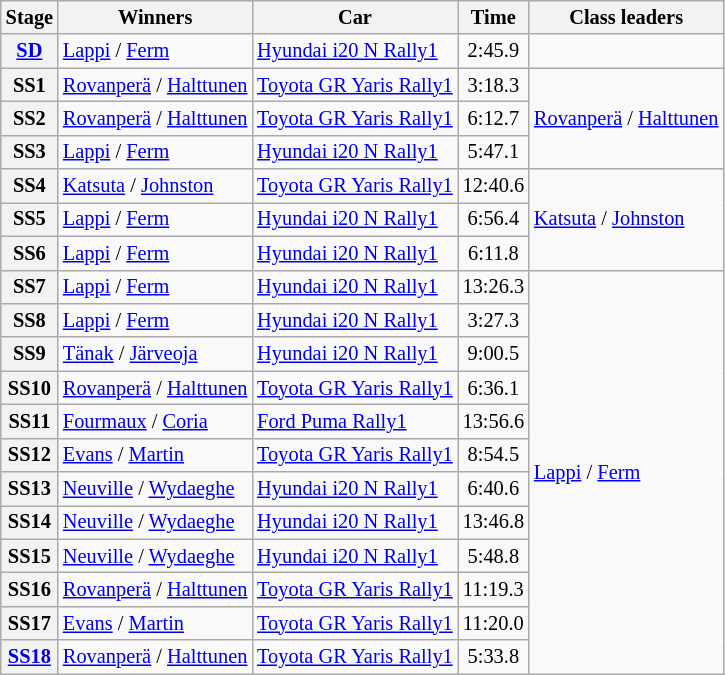<table class="wikitable" style="font-size:85%">
<tr>
<th>Stage</th>
<th>Winners</th>
<th>Car</th>
<th>Time</th>
<th>Class leaders</th>
</tr>
<tr>
<th><a href='#'>SD</a></th>
<td><a href='#'>Lappi</a> / <a href='#'>Ferm</a></td>
<td><a href='#'>Hyundai i20 N Rally1</a></td>
<td align="center">2:45.9</td>
<td></td>
</tr>
<tr>
<th>SS1</th>
<td><a href='#'>Rovanperä</a> / <a href='#'>Halttunen</a></td>
<td><a href='#'>Toyota GR Yaris Rally1</a></td>
<td align="center">3:18.3</td>
<td rowspan="3"><a href='#'>Rovanperä</a> / <a href='#'>Halttunen</a></td>
</tr>
<tr>
<th>SS2</th>
<td><a href='#'>Rovanperä</a> / <a href='#'>Halttunen</a></td>
<td><a href='#'>Toyota GR Yaris Rally1</a></td>
<td align="center">6:12.7</td>
</tr>
<tr>
<th>SS3</th>
<td><a href='#'>Lappi</a> / <a href='#'>Ferm</a></td>
<td><a href='#'>Hyundai i20 N Rally1</a></td>
<td align="center">5:47.1</td>
</tr>
<tr>
<th>SS4</th>
<td><a href='#'>Katsuta</a> / <a href='#'>Johnston</a></td>
<td><a href='#'>Toyota GR Yaris Rally1</a></td>
<td align="center">12:40.6</td>
<td rowspan="3"><a href='#'>Katsuta</a> / <a href='#'>Johnston</a></td>
</tr>
<tr>
<th>SS5</th>
<td><a href='#'>Lappi</a> / <a href='#'>Ferm</a></td>
<td><a href='#'>Hyundai i20 N Rally1</a></td>
<td align="center">6:56.4</td>
</tr>
<tr>
<th>SS6</th>
<td><a href='#'>Lappi</a> / <a href='#'>Ferm</a></td>
<td><a href='#'>Hyundai i20 N Rally1</a></td>
<td align="center">6:11.8</td>
</tr>
<tr>
<th>SS7</th>
<td><a href='#'>Lappi</a> / <a href='#'>Ferm</a></td>
<td><a href='#'>Hyundai i20 N Rally1</a></td>
<td align="center">13:26.3</td>
<td rowspan="12"><a href='#'>Lappi</a> / <a href='#'>Ferm</a></td>
</tr>
<tr>
<th>SS8</th>
<td><a href='#'>Lappi</a> / <a href='#'>Ferm</a></td>
<td><a href='#'>Hyundai i20 N Rally1</a></td>
<td align="center">3:27.3</td>
</tr>
<tr>
<th>SS9</th>
<td><a href='#'>Tänak</a> / <a href='#'>Järveoja</a></td>
<td><a href='#'>Hyundai i20 N Rally1</a></td>
<td align="center">9:00.5</td>
</tr>
<tr>
<th>SS10</th>
<td><a href='#'>Rovanperä</a> / <a href='#'>Halttunen</a></td>
<td><a href='#'>Toyota GR Yaris Rally1</a></td>
<td align="center">6:36.1</td>
</tr>
<tr>
<th>SS11</th>
<td><a href='#'>Fourmaux</a> / <a href='#'>Coria</a></td>
<td><a href='#'>Ford Puma Rally1</a></td>
<td align="center">13:56.6</td>
</tr>
<tr>
<th>SS12</th>
<td><a href='#'>Evans</a> / <a href='#'>Martin</a></td>
<td><a href='#'>Toyota GR Yaris Rally1</a></td>
<td align="center">8:54.5</td>
</tr>
<tr>
<th>SS13</th>
<td><a href='#'>Neuville</a> / <a href='#'>Wydaeghe</a></td>
<td><a href='#'>Hyundai i20 N Rally1</a></td>
<td align="center">6:40.6</td>
</tr>
<tr>
<th>SS14</th>
<td><a href='#'>Neuville</a> / <a href='#'>Wydaeghe</a></td>
<td><a href='#'>Hyundai i20 N Rally1</a></td>
<td align="center">13:46.8</td>
</tr>
<tr>
<th>SS15</th>
<td><a href='#'>Neuville</a> / <a href='#'>Wydaeghe</a></td>
<td><a href='#'>Hyundai i20 N Rally1</a></td>
<td align="center">5:48.8</td>
</tr>
<tr>
<th>SS16</th>
<td><a href='#'>Rovanperä</a> / <a href='#'>Halttunen</a></td>
<td><a href='#'>Toyota GR Yaris Rally1</a></td>
<td align="center">11:19.3</td>
</tr>
<tr>
<th>SS17</th>
<td><a href='#'>Evans</a> / <a href='#'>Martin</a></td>
<td><a href='#'>Toyota GR Yaris Rally1</a></td>
<td align="center">11:20.0</td>
</tr>
<tr>
<th><a href='#'>SS18</a></th>
<td><a href='#'>Rovanperä</a> / <a href='#'>Halttunen</a></td>
<td><a href='#'>Toyota GR Yaris Rally1</a></td>
<td align="center">5:33.8</td>
</tr>
</table>
